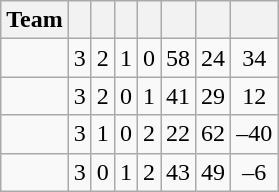<table class="wikitable" style="text-align: center;">
<tr>
<th>Team</th>
<th></th>
<th></th>
<th></th>
<th></th>
<th></th>
<th></th>
<th></th>
</tr>
<tr>
<td align="left"></td>
<td>3</td>
<td>2</td>
<td>1</td>
<td>0</td>
<td>58</td>
<td>24</td>
<td>34</td>
</tr>
<tr>
<td align="left"></td>
<td>3</td>
<td>2</td>
<td>0</td>
<td>1</td>
<td>41</td>
<td>29</td>
<td>12</td>
</tr>
<tr>
<td align="left"></td>
<td>3</td>
<td>1</td>
<td>0</td>
<td>2</td>
<td>22</td>
<td>62</td>
<td>–40</td>
</tr>
<tr>
<td align="left"></td>
<td>3</td>
<td>0</td>
<td>1</td>
<td>2</td>
<td>43</td>
<td>49</td>
<td>–6</td>
</tr>
</table>
